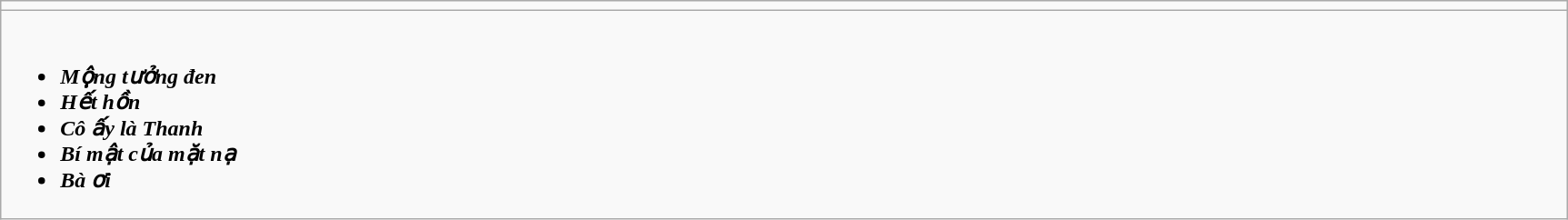<table class="wikitable" align="center" style="width:91%">
<tr>
<td colspan="2" style="vertical-align:top; width:100%;"></td>
</tr>
<tr>
<td colspan="2" valign="top"><br><ul><li><strong><em><span>Mộng tưởng đen</span></em></strong></li><li><strong><em><span>Hết hồn</span></em></strong></li><li><strong><em><span>Cô ấy là Thanh</span></em></strong></li><li><strong><em><span>Bí mật của mặt nạ</span></em></strong></li><li><strong><em><span>Bà ơi</span></em></strong></li></ul></td>
</tr>
</table>
